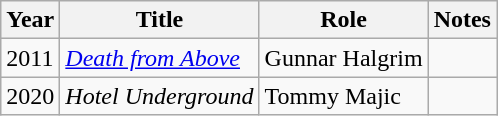<table class = "wikitable sortable">
<tr>
<th>Year</th>
<th>Title</th>
<th>Role</th>
<th class = "unsortable">Notes</th>
</tr>
<tr>
<td>2011</td>
<td><em><a href='#'>Death from Above</a></em></td>
<td>Gunnar Halgrim</td>
<td></td>
</tr>
<tr>
<td>2020</td>
<td><em>Hotel Underground</em></td>
<td>Tommy Majic</td>
<td></td>
</tr>
</table>
